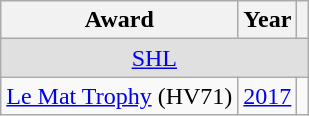<table class="wikitable">
<tr>
<th>Award</th>
<th>Year</th>
<th></th>
</tr>
<tr ALIGN="center" bgcolor="#e0e0e0">
<td colspan="3"><a href='#'>SHL</a></td>
</tr>
<tr>
<td><a href='#'>Le Mat Trophy</a> (HV71)</td>
<td><a href='#'>2017</a></td>
<td></td>
</tr>
</table>
